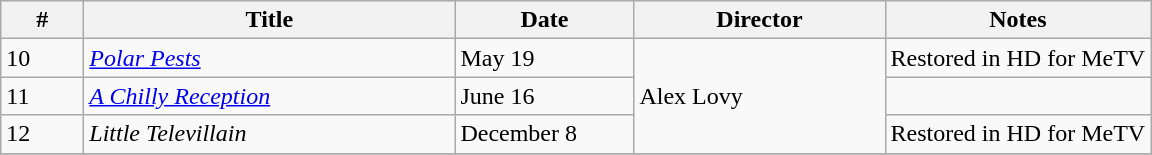<table class="wikitable">
<tr>
<th style="width:3em">#</th>
<th style="width:15em">Title</th>
<th style="width:7em">Date</th>
<th style="width:10em">Director</th>
<th>Notes</th>
</tr>
<tr>
<td>10</td>
<td><em><a href='#'>Polar Pests</a></em></td>
<td>May 19</td>
<td rowspan=3>Alex Lovy</td>
<td>Restored in HD for MeTV</td>
</tr>
<tr>
<td>11</td>
<td><em><a href='#'>A Chilly Reception</a></em></td>
<td>June 16</td>
<td></td>
</tr>
<tr>
<td>12</td>
<td><em>Little Televillain</em></td>
<td>December 8</td>
<td>Restored in HD for MeTV</td>
</tr>
<tr>
</tr>
</table>
